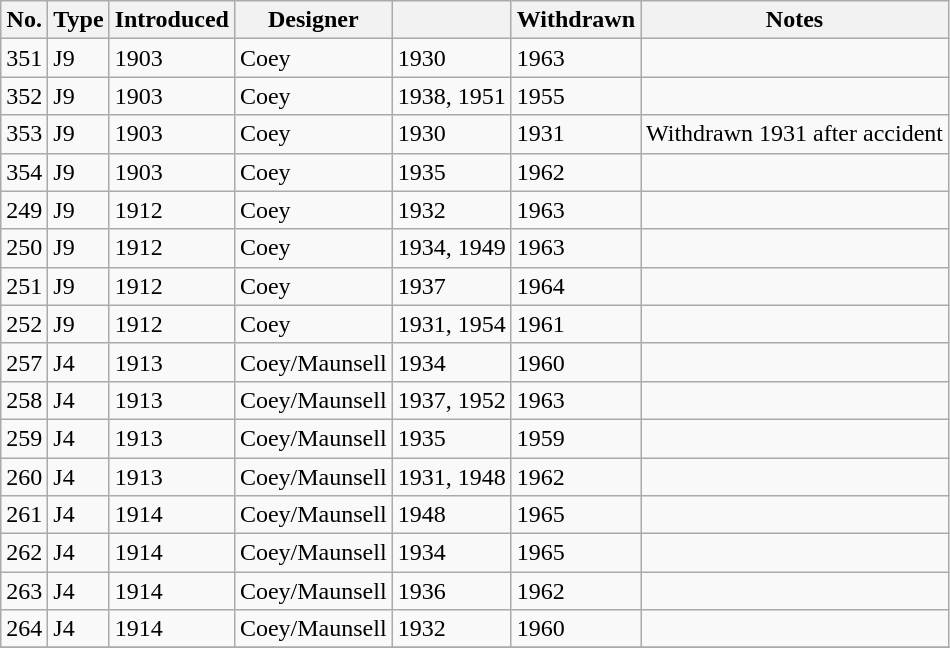<table class="wikitable sortable">
<tr>
<th>No.</th>
<th>Type</th>
<th>Introduced</th>
<th>Designer</th>
<th></th>
<th>Withdrawn</th>
<th>Notes</th>
</tr>
<tr>
<td>351</td>
<td>J9</td>
<td>1903</td>
<td>Coey</td>
<td>1930</td>
<td>1963</td>
<td></td>
</tr>
<tr>
<td>352</td>
<td>J9</td>
<td>1903</td>
<td>Coey</td>
<td>1938, 1951</td>
<td>1955</td>
<td></td>
</tr>
<tr>
<td>353</td>
<td>J9</td>
<td>1903</td>
<td>Coey</td>
<td>1930</td>
<td>1931</td>
<td>Withdrawn 1931 after accident</td>
</tr>
<tr>
<td>354</td>
<td>J9</td>
<td>1903</td>
<td>Coey</td>
<td>1935</td>
<td>1962</td>
<td></td>
</tr>
<tr>
<td>249</td>
<td>J9</td>
<td>1912</td>
<td>Coey</td>
<td>1932</td>
<td>1963</td>
<td></td>
</tr>
<tr>
<td>250</td>
<td>J9</td>
<td>1912</td>
<td>Coey</td>
<td>1934, 1949</td>
<td>1963</td>
<td></td>
</tr>
<tr>
<td>251</td>
<td>J9</td>
<td>1912</td>
<td>Coey</td>
<td>1937</td>
<td>1964</td>
<td></td>
</tr>
<tr>
<td>252</td>
<td>J9</td>
<td>1912</td>
<td>Coey</td>
<td>1931, 1954</td>
<td>1961</td>
<td></td>
</tr>
<tr>
<td>257</td>
<td>J4</td>
<td>1913</td>
<td>Coey/Maunsell</td>
<td>1934</td>
<td>1960</td>
<td></td>
</tr>
<tr>
<td>258</td>
<td>J4</td>
<td>1913</td>
<td>Coey/Maunsell</td>
<td>1937, 1952</td>
<td>1963</td>
<td></td>
</tr>
<tr>
<td>259</td>
<td>J4</td>
<td>1913</td>
<td>Coey/Maunsell</td>
<td>1935</td>
<td>1959</td>
<td></td>
</tr>
<tr>
<td>260</td>
<td>J4</td>
<td>1913</td>
<td>Coey/Maunsell</td>
<td>1931, 1948</td>
<td>1962</td>
<td></td>
</tr>
<tr>
<td>261</td>
<td>J4</td>
<td>1914</td>
<td>Coey/Maunsell</td>
<td>1948</td>
<td>1965</td>
<td></td>
</tr>
<tr>
<td>262</td>
<td>J4</td>
<td>1914</td>
<td>Coey/Maunsell</td>
<td>1934</td>
<td>1965</td>
<td></td>
</tr>
<tr>
<td>263</td>
<td>J4</td>
<td>1914</td>
<td>Coey/Maunsell</td>
<td>1936</td>
<td>1962</td>
<td></td>
</tr>
<tr>
<td>264</td>
<td>J4</td>
<td>1914</td>
<td>Coey/Maunsell</td>
<td>1932</td>
<td>1960</td>
<td></td>
</tr>
<tr>
</tr>
</table>
